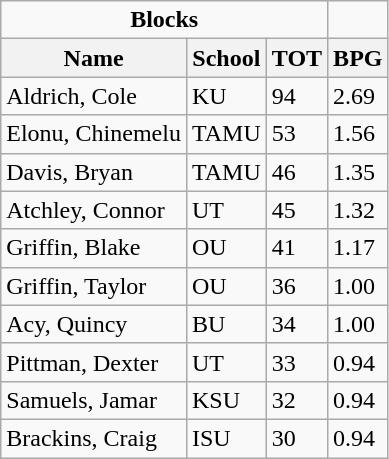<table class="wikitable">
<tr>
<td colspan=3 style="text-align: center;"><strong>Blocks</strong></td>
</tr>
<tr>
<th>Name</th>
<th>School</th>
<th>TOT</th>
<th>BPG</th>
</tr>
<tr>
<td>Aldrich, Cole</td>
<td>KU</td>
<td>94</td>
<td>2.69</td>
</tr>
<tr>
<td>Elonu, Chinemelu</td>
<td>TAMU</td>
<td>53</td>
<td>1.56</td>
</tr>
<tr>
<td>Davis, Bryan</td>
<td>TAMU</td>
<td>46</td>
<td>1.35</td>
</tr>
<tr>
<td>Atchley, Connor</td>
<td>UT</td>
<td>45</td>
<td>1.32</td>
</tr>
<tr>
<td>Griffin, Blake</td>
<td>OU</td>
<td>41</td>
<td>1.17</td>
</tr>
<tr>
<td>Griffin, Taylor</td>
<td>OU</td>
<td>36</td>
<td>1.00</td>
</tr>
<tr>
<td>Acy, Quincy</td>
<td>BU</td>
<td>34</td>
<td>1.00</td>
</tr>
<tr>
<td>Pittman, Dexter</td>
<td>UT</td>
<td>33</td>
<td>0.94</td>
</tr>
<tr>
<td>Samuels, Jamar</td>
<td>KSU</td>
<td>32</td>
<td>0.94</td>
</tr>
<tr>
<td>Brackins, Craig</td>
<td>ISU</td>
<td>30</td>
<td>0.94</td>
</tr>
</table>
